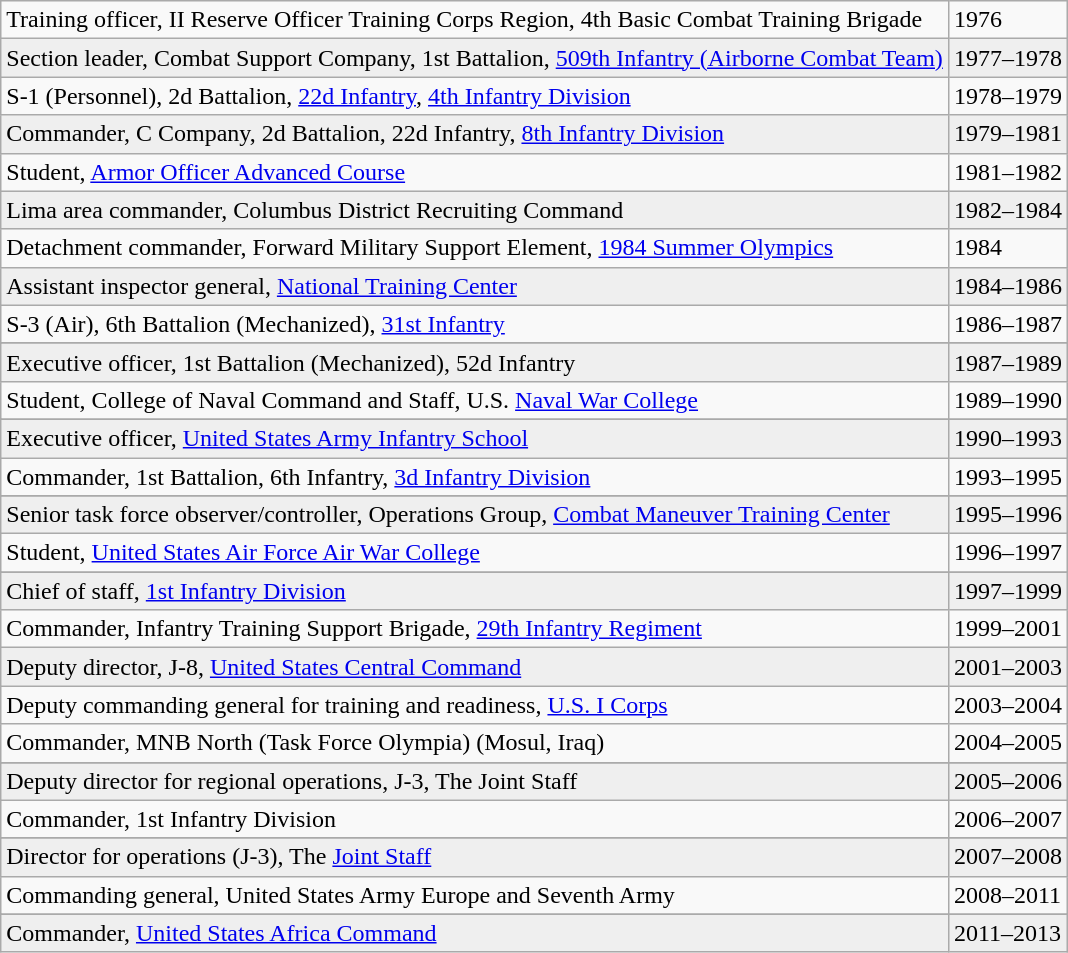<table class="wikitable">
<tr>
<td>Training officer, II Reserve Officer Training Corps Region, 4th Basic Combat Training Brigade</td>
<td>1976</td>
</tr>
<tr style="background:#efefef;">
<td>Section leader, Combat Support Company, 1st Battalion, <a href='#'>509th Infantry (Airborne Combat Team)</a></td>
<td>1977–1978</td>
</tr>
<tr>
<td>S-1 (Personnel), 2d Battalion, <a href='#'>22d Infantry</a>, <a href='#'>4th Infantry Division</a></td>
<td>1978–1979</td>
</tr>
<tr style="background:#efefef;">
<td>Commander, C Company, 2d Battalion, 22d Infantry, <a href='#'>8th Infantry Division</a></td>
<td>1979–1981</td>
</tr>
<tr>
<td>Student, <a href='#'>Armor Officer Advanced Course</a></td>
<td>1981–1982</td>
</tr>
<tr style="background:#efefef;">
<td>Lima area commander, Columbus District Recruiting Command</td>
<td>1982–1984</td>
</tr>
<tr>
<td>Detachment commander, Forward Military Support Element, <a href='#'>1984 Summer Olympics</a></td>
<td>1984</td>
</tr>
<tr style="background:#efefef;">
<td>Assistant inspector general, <a href='#'>National Training Center</a></td>
<td>1984–1986</td>
</tr>
<tr>
<td>S-3 (Air), 6th Battalion (Mechanized), <a href='#'>31st Infantry</a></td>
<td>1986–1987</td>
</tr>
<tr>
</tr>
<tr style="background:#efefef;">
<td>Executive officer, 1st Battalion (Mechanized), 52d Infantry</td>
<td>1987–1989</td>
</tr>
<tr>
<td>Student, College of Naval Command and Staff, U.S. <a href='#'>Naval War College</a></td>
<td>1989–1990</td>
</tr>
<tr>
</tr>
<tr style="background:#efefef;">
<td>Executive officer, <a href='#'>United States Army Infantry School</a></td>
<td>1990–1993</td>
</tr>
<tr>
<td>Commander, 1st Battalion, 6th Infantry, <a href='#'>3d Infantry Division</a></td>
<td>1993–1995</td>
</tr>
<tr>
</tr>
<tr style="background:#efefef;">
<td>Senior task force observer/controller, Operations Group, <a href='#'>Combat Maneuver Training Center</a></td>
<td>1995–1996</td>
</tr>
<tr>
<td>Student, <a href='#'>United States Air Force Air War College</a></td>
<td>1996–1997</td>
</tr>
<tr>
</tr>
<tr style="background:#efefef;">
<td>Chief of staff, <a href='#'>1st Infantry Division</a></td>
<td>1997–1999</td>
</tr>
<tr>
<td>Commander, Infantry Training Support Brigade, <a href='#'>29th Infantry Regiment</a></td>
<td>1999–2001</td>
</tr>
<tr style="background:#efefef;">
<td>Deputy director, J-8, <a href='#'>United States Central Command</a></td>
<td>2001–2003</td>
</tr>
<tr>
<td>Deputy commanding general for training and readiness, <a href='#'>U.S. I Corps</a></td>
<td>2003–2004</td>
</tr>
<tr>
<td>Commander, MNB North (Task Force Olympia) (Mosul, Iraq)</td>
<td>2004–2005</td>
</tr>
<tr>
</tr>
<tr style="background:#efefef;">
<td>Deputy director for regional operations, J-3, The Joint Staff</td>
<td>2005–2006</td>
</tr>
<tr>
<td>Commander, 1st Infantry Division</td>
<td>2006–2007</td>
</tr>
<tr>
</tr>
<tr style="background:#efefef;">
<td>Director for operations (J-3), The <a href='#'>Joint Staff</a></td>
<td>2007–2008</td>
</tr>
<tr>
<td>Commanding general, United States Army Europe and Seventh Army</td>
<td>2008–2011</td>
</tr>
<tr>
</tr>
<tr style="background:#efefef;">
<td>Commander, <a href='#'>United States Africa Command</a></td>
<td>2011–2013</td>
</tr>
</table>
